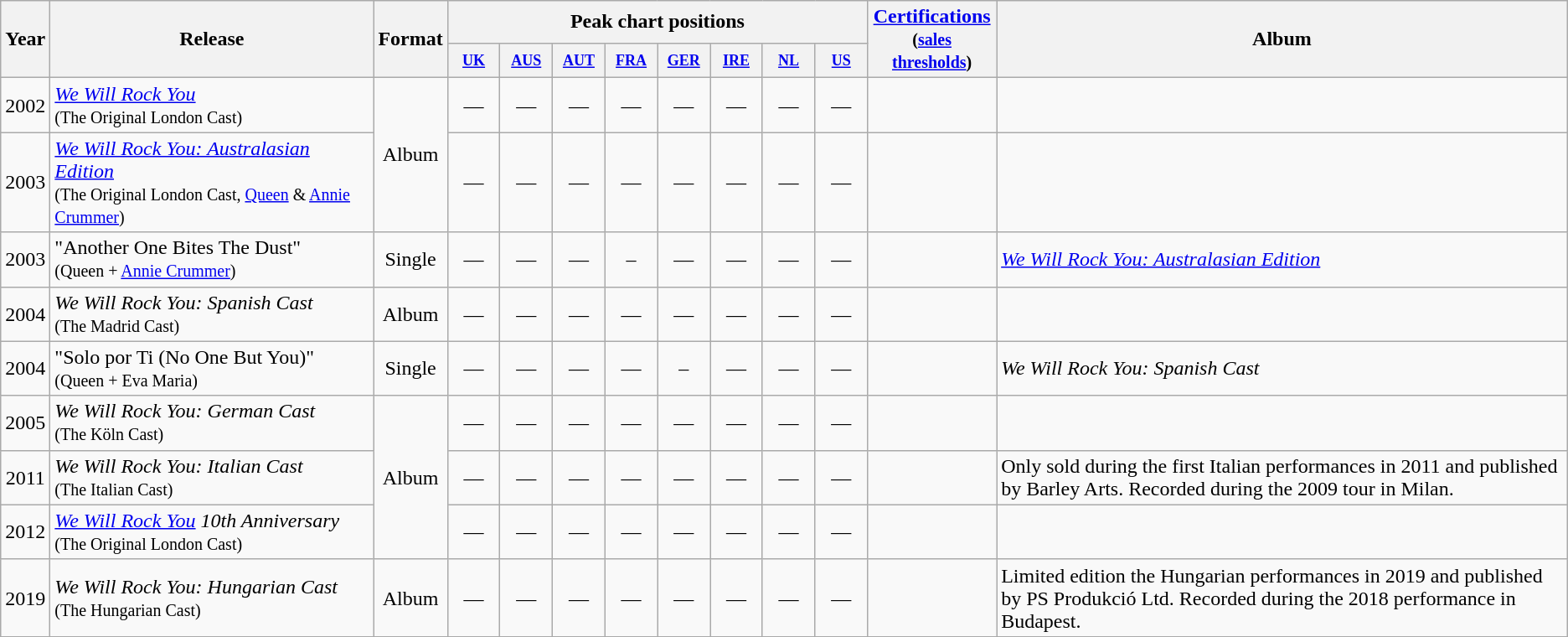<table class="wikitable" style=text-align:center;>
<tr>
<th rowspan="2">Year</th>
<th style="width:250px;" rowspan="2">Release</th>
<th rowspan="2">Format</th>
<th colspan="8">Peak chart positions</th>
<th rowspan="2"><a href='#'>Certifications</a><br><small>(<a href='#'>sales thresholds</a>)</small></th>
<th rowspan="2">Album</th>
</tr>
<tr>
<th style="width:3em;font-size:75%"><a href='#'>UK</a><br></th>
<th style="width:3em;font-size:75%"><a href='#'>AUS</a><br></th>
<th style="width:3em;font-size:75%"><a href='#'>AUT</a><br></th>
<th style="width:3em;font-size:75%"><a href='#'>FRA</a><br></th>
<th style="width:3em;font-size:75%"><a href='#'>GER</a><br></th>
<th style="width:3em;font-size:75%"><a href='#'>IRE</a><br></th>
<th style="width:3em;font-size:75%"><a href='#'>NL</a><br></th>
<th style="width:3em;font-size:75%"><a href='#'>US</a><br></th>
</tr>
<tr>
<td>2002</td>
<td align="left"><em><a href='#'>We Will Rock You</a></em><br><small>(The Original London Cast)</small></td>
<td rowspan="2">Album</td>
<td>—</td>
<td>—</td>
<td>—</td>
<td>—</td>
<td>—</td>
<td>—</td>
<td>—</td>
<td>—</td>
<td align="left"></td>
<td align="left"></td>
</tr>
<tr>
<td>2003</td>
<td align="left"><em><a href='#'>We Will Rock You: Australasian Edition</a></em><br><small>(The Original London Cast, <a href='#'>Queen</a> & <a href='#'>Annie Crummer</a>)</small></td>
<td>—</td>
<td>—</td>
<td>—</td>
<td>—</td>
<td>—</td>
<td>—</td>
<td>—</td>
<td>—</td>
<td align="left"></td>
<td align="left"></td>
</tr>
<tr>
<td>2003</td>
<td align="left">"Another One Bites The Dust"<br><small>(Queen + <a href='#'>Annie Crummer</a>)</small></td>
<td>Single</td>
<td>—</td>
<td>—</td>
<td>—</td>
<td>–</td>
<td>—</td>
<td>—</td>
<td>—</td>
<td>—</td>
<td align="left"></td>
<td align="left"><em><a href='#'>We Will Rock You: Australasian Edition</a></em></td>
</tr>
<tr>
<td>2004</td>
<td align="left"><em>We Will Rock You: Spanish Cast</em><br><small>(The Madrid Cast)</small></td>
<td>Album</td>
<td>—</td>
<td>—</td>
<td>—</td>
<td>—</td>
<td>—</td>
<td>—</td>
<td>—</td>
<td>—</td>
<td align="left"></td>
<td align="left"></td>
</tr>
<tr>
<td>2004</td>
<td align="left">"Solo por Ti (No One But You)"<br><small>(Queen + Eva Maria)</small></td>
<td>Single</td>
<td>—</td>
<td>—</td>
<td>—</td>
<td>—</td>
<td>–</td>
<td>—</td>
<td>—</td>
<td>—</td>
<td align="left"></td>
<td align="left"><em>We Will Rock You: Spanish Cast</em></td>
</tr>
<tr>
<td>2005</td>
<td align="left"><em>We Will Rock You: German Cast</em><br><small>(The Köln Cast)</small></td>
<td rowspan="3">Album</td>
<td>—</td>
<td>—</td>
<td>—</td>
<td>—</td>
<td>—</td>
<td>—</td>
<td>—</td>
<td>—</td>
<td align="left"></td>
<td align="left"></td>
</tr>
<tr>
<td 2>2011</td>
<td align="left"><em>We Will Rock You: Italian Cast</em><br><small>(The Italian Cast)</small></td>
<td>—</td>
<td>—</td>
<td>—</td>
<td>—</td>
<td>—</td>
<td>—</td>
<td>—</td>
<td>—</td>
<td align="left"></td>
<td align="left">Only sold during the first Italian performances in 2011 and published by Barley Arts. Recorded during the 2009 tour in Milan.</td>
</tr>
<tr>
<td>2012</td>
<td align="left"><em><a href='#'>We Will Rock You</a> 10th Anniversary</em><br><small>(The Original London Cast)</small></td>
<td>—</td>
<td>—</td>
<td>—</td>
<td>—</td>
<td>—</td>
<td>—</td>
<td>—</td>
<td>—</td>
<td align="left"></td>
<td align="left"></td>
</tr>
<tr>
<td 2>2019</td>
<td align="left"><em>We Will Rock You: Hungarian Cast</em><br><small>(The Hungarian Cast)</small></td>
<td>Album</td>
<td>—</td>
<td>—</td>
<td>—</td>
<td>—</td>
<td>—</td>
<td>—</td>
<td>—</td>
<td>—</td>
<td align="left"></td>
<td align="left">Limited edition the Hungarian performances in 2019 and published by PS Produkció Ltd. Recorded during the 2018 performance in Budapest.</td>
</tr>
<tr>
</tr>
</table>
